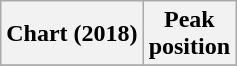<table class="wikitable plainrowheaders" style="text-align:center">
<tr>
<th scope="col">Chart (2018)</th>
<th scope="col">Peak<br>position</th>
</tr>
<tr>
</tr>
</table>
